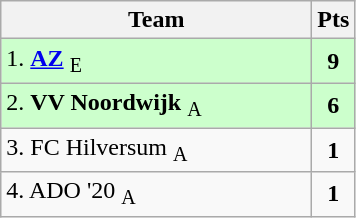<table class="wikitable" style="text-align:center; float:left; margin-right:1em">
<tr>
<th style="width:200px">Team</th>
<th width=20>Pts</th>
</tr>
<tr bgcolor=ccffcc>
<td align=left>1. <strong><a href='#'>AZ</a></strong> <sub>E</sub></td>
<td><strong>9</strong></td>
</tr>
<tr bgcolor=ccffcc>
<td align=left>2. <strong>VV Noordwijk</strong> <sub>A</sub></td>
<td><strong>6</strong></td>
</tr>
<tr>
<td align=left>3. FC Hilversum <sub>A</sub></td>
<td><strong>1</strong></td>
</tr>
<tr>
<td align=left>4. ADO '20 <sub>A</sub></td>
<td><strong>1</strong></td>
</tr>
</table>
